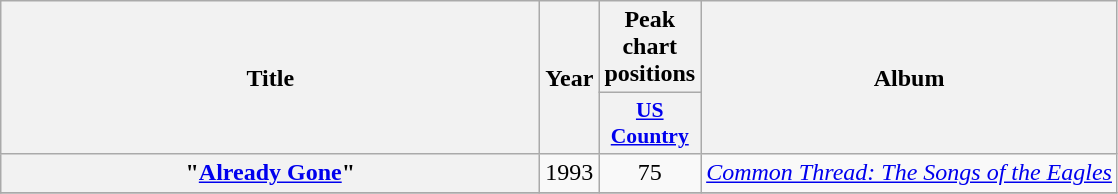<table class="wikitable plainrowheaders" style="text-align:center;" border="1">
<tr>
<th scope="col" rowspan="2" style="width:22em;">Title</th>
<th scope="col" rowspan="2">Year</th>
<th scope="col" colspan="1">Peak<br>chart<br>positions</th>
<th scope="col" rowspan="2">Album</th>
</tr>
<tr>
<th scope="col" style="width:3em;font-size:90%;"><a href='#'>US<br>Country</a><br></th>
</tr>
<tr>
<th scope="row">"<a href='#'>Already Gone</a>"</th>
<td>1993</td>
<td>75</td>
<td><em><a href='#'>Common Thread: The Songs of the Eagles</a></em></td>
</tr>
<tr>
</tr>
</table>
